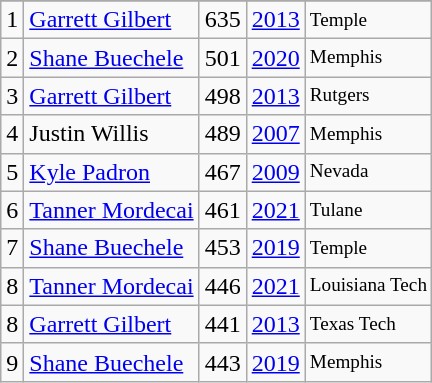<table class="wikitable">
<tr>
</tr>
<tr>
<td>1</td>
<td><a href='#'>Garrett Gilbert</a></td>
<td><abbr>635</abbr></td>
<td><a href='#'>2013</a></td>
<td style="font-size:80%;">Temple</td>
</tr>
<tr>
<td>2</td>
<td><a href='#'>Shane Buechele</a></td>
<td><abbr>501</abbr></td>
<td><a href='#'>2020</a></td>
<td style="font-size:80%;">Memphis</td>
</tr>
<tr>
<td>3</td>
<td><a href='#'>Garrett Gilbert</a></td>
<td><abbr>498</abbr></td>
<td><a href='#'>2013</a></td>
<td style="font-size:80%;">Rutgers</td>
</tr>
<tr>
<td>4</td>
<td>Justin Willis</td>
<td><abbr>489</abbr></td>
<td><a href='#'>2007</a></td>
<td style="font-size:80%;">Memphis</td>
</tr>
<tr>
<td>5</td>
<td><a href='#'>Kyle Padron</a></td>
<td><abbr>467</abbr></td>
<td><a href='#'>2009</a></td>
<td style="font-size:80%;">Nevada</td>
</tr>
<tr>
<td>6</td>
<td><a href='#'>Tanner Mordecai</a></td>
<td><abbr>461</abbr></td>
<td><a href='#'>2021</a></td>
<td style="font-size:80%;">Tulane</td>
</tr>
<tr>
<td>7</td>
<td><a href='#'>Shane Buechele</a></td>
<td><abbr>453</abbr></td>
<td><a href='#'>2019</a></td>
<td style="font-size:80%;">Temple</td>
</tr>
<tr>
<td>8</td>
<td><a href='#'>Tanner Mordecai</a></td>
<td><abbr>446</abbr></td>
<td><a href='#'>2021</a></td>
<td style="font-size:80%;">Louisiana Tech</td>
</tr>
<tr>
<td>8</td>
<td><a href='#'>Garrett Gilbert</a></td>
<td><abbr>441</abbr></td>
<td><a href='#'>2013</a></td>
<td style="font-size:80%;">Texas Tech</td>
</tr>
<tr>
<td>9</td>
<td><a href='#'>Shane Buechele</a></td>
<td><abbr>443</abbr></td>
<td><a href='#'>2019</a></td>
<td style="font-size:80%;">Memphis</td>
</tr>
</table>
